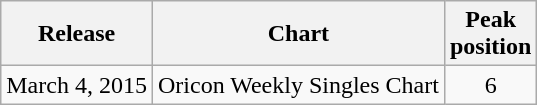<table class="wikitable">
<tr>
<th scope="col">Release</th>
<th scope="col">Chart</th>
<th scope="col">Peak<br>position</th>
</tr>
<tr>
<td>March 4, 2015</td>
<td>Oricon Weekly Singles Chart</td>
<td align="center">6</td>
</tr>
</table>
